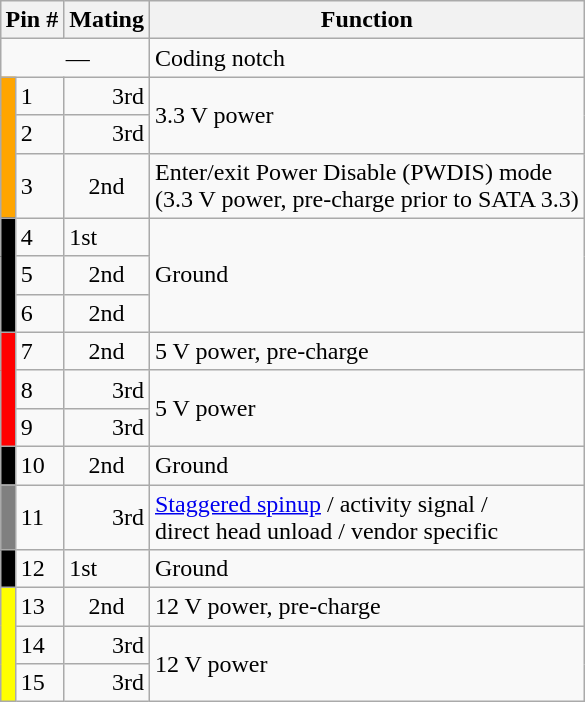<table class="wikitable" style="float:right; margin-left:1em; margin-right:0; margin-top:0;">
<tr>
<th colspan="2">Pin #</th>
<th>Mating</th>
<th>Function</th>
</tr>
<tr>
<td colspan="3" style="text-align:center;"> —</td>
<td>Coding notch</td>
</tr>
<tr>
<td rowspan=3 style="background:orange;"></td>
<td>1</td>
<td align=right>3rd</td>
<td rowspan=2>3.3 V power</td>
</tr>
<tr>
<td>2</td>
<td align=right>3rd</td>
</tr>
<tr>
<td>3</td>
<td align=center>2nd</td>
<td>Enter/exit Power Disable (PWDIS) mode<br>(3.3 V power, pre-charge prior to SATA 3.3)</td>
</tr>
<tr>
<td rowspan=3 style="background:black;"></td>
<td>4</td>
<td align=left>1st</td>
<td rowspan=3>Ground</td>
</tr>
<tr>
<td>5</td>
<td align=center>2nd</td>
</tr>
<tr>
<td>6</td>
<td align=center>2nd</td>
</tr>
<tr>
<td rowspan=3 style="background:red;"></td>
<td>7</td>
<td align=center>2nd</td>
<td>5 V power, pre-charge</td>
</tr>
<tr>
<td>8</td>
<td align=right>3rd</td>
<td rowspan=2>5 V power</td>
</tr>
<tr>
<td>9</td>
<td align=right>3rd</td>
</tr>
<tr>
<td style="background:black;"></td>
<td>10</td>
<td align=center>2nd</td>
<td>Ground</td>
</tr>
<tr>
<td style="background:gray;"></td>
<td>11</td>
<td align=right>3rd</td>
<td><a href='#'>Staggered spinup</a> / activity signal /<br> direct head unload / vendor specific</td>
</tr>
<tr>
<td style="background:black;"></td>
<td>12</td>
<td>1st</td>
<td>Ground</td>
</tr>
<tr>
<td rowspan=3 style="background:yellow;"></td>
<td>13</td>
<td align=center>2nd</td>
<td>12 V power, pre-charge</td>
</tr>
<tr>
<td>14</td>
<td align=right>3rd</td>
<td rowspan=2>12 V power</td>
</tr>
<tr>
<td>15</td>
<td align=right>3rd</td>
</tr>
</table>
